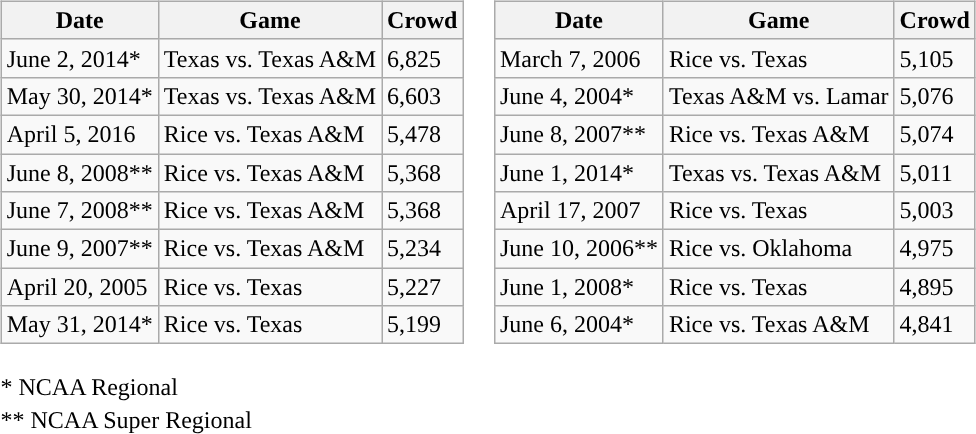<table>
<tr>
<td><br><table class="wikitable">
<tr>
<th>Date</th>
<th>Game</th>
<th>Crowd</th>
</tr>
<tr>
<td>June 2, 2014*</td>
<td>Texas vs. Texas A&M</td>
<td>6,825</td>
</tr>
<tr>
<td>May 30, 2014*</td>
<td>Texas vs. Texas A&M</td>
<td>6,603</td>
</tr>
<tr>
<td>April 5, 2016</td>
<td>Rice vs. Texas A&M</td>
<td>5,478</td>
</tr>
<tr>
<td>June 8, 2008**</td>
<td>Rice vs. Texas A&M</td>
<td>5,368</td>
</tr>
<tr>
<td>June 7, 2008**</td>
<td>Rice vs. Texas A&M</td>
<td>5,368</td>
</tr>
<tr>
<td>June 9, 2007**</td>
<td>Rice vs. Texas A&M</td>
<td>5,234</td>
</tr>
<tr>
<td>April 20, 2005</td>
<td>Rice vs. Texas</td>
<td>5,227</td>
</tr>
<tr>
<td>May 31, 2014*</td>
<td>Rice vs. Texas</td>
<td>5,199</td>
</tr>
</table>
</td>
<td><br><table class="wikitable">
<tr>
<th>Date</th>
<th>Game</th>
<th>Crowd</th>
</tr>
<tr>
<td>March 7, 2006</td>
<td>Rice vs. Texas</td>
<td>5,105</td>
</tr>
<tr>
<td>June 4, 2004*</td>
<td>Texas A&M vs. Lamar</td>
<td>5,076</td>
</tr>
<tr>
<td>June 8, 2007**</td>
<td>Rice vs. Texas A&M</td>
<td>5,074</td>
</tr>
<tr>
<td>June 1, 2014*</td>
<td>Texas vs. Texas A&M</td>
<td>5,011</td>
</tr>
<tr>
<td>April 17, 2007</td>
<td>Rice vs. Texas</td>
<td>5,003</td>
</tr>
<tr>
<td>June 10, 2006**</td>
<td>Rice vs. Oklahoma</td>
<td>4,975</td>
</tr>
<tr>
<td>June 1, 2008*</td>
<td>Rice vs. Texas</td>
<td>4,895</td>
</tr>
<tr>
<td>June 6, 2004*</td>
<td>Rice vs. Texas A&M</td>
<td>4,841</td>
</tr>
</table>
</td>
</tr>
<tr>
<td colspan="2">* NCAA Regional</td>
</tr>
<tr>
<td colspan="2">** NCAA Super Regional</td>
</tr>
</table>
